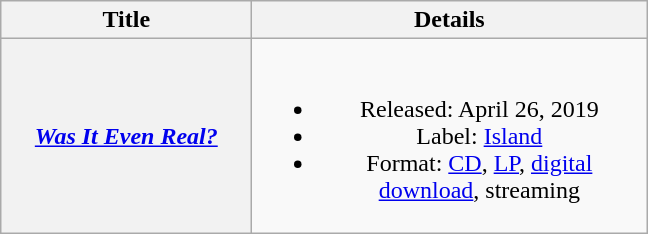<table class="wikitable plainrowheaders" style="text-align:center;">
<tr>
<th scope="col" style="width:10em;">Title</th>
<th scope="col" style="width:16em;">Details</th>
</tr>
<tr>
<th scope="row"><em><a href='#'>Was It Even Real?</a></em></th>
<td><br><ul><li>Released: April 26, 2019</li><li>Label: <a href='#'>Island</a></li><li>Format: <a href='#'>CD</a>, <a href='#'>LP</a>, <a href='#'>digital download</a>, streaming</li></ul></td>
</tr>
</table>
